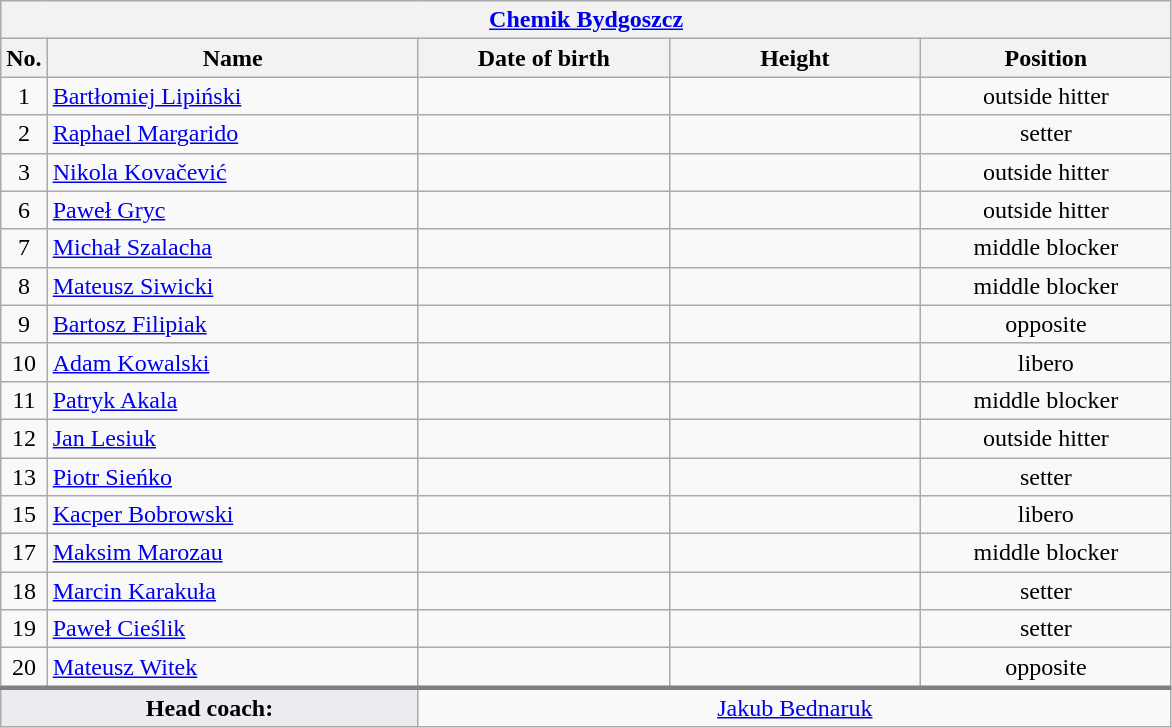<table class="wikitable collapsible collapsed" style="font-size:100%; text-align:center">
<tr>
<th colspan=5 style="width:30em"><a href='#'>Chemik Bydgoszcz</a></th>
</tr>
<tr>
<th>No.</th>
<th style="width:15em">Name</th>
<th style="width:10em">Date of birth</th>
<th style="width:10em">Height</th>
<th style="width:10em">Position</th>
</tr>
<tr>
<td>1</td>
<td align=left> <a href='#'>Bartłomiej Lipiński</a></td>
<td align=right></td>
<td></td>
<td>outside hitter</td>
</tr>
<tr>
<td>2</td>
<td align=left> <a href='#'>Raphael Margarido</a></td>
<td align=right></td>
<td></td>
<td>setter</td>
</tr>
<tr>
<td>3</td>
<td align=left> <a href='#'>Nikola Kovačević</a></td>
<td align=right></td>
<td></td>
<td>outside hitter</td>
</tr>
<tr>
<td>6</td>
<td align=left> <a href='#'>Paweł Gryc</a></td>
<td align=right></td>
<td></td>
<td>outside hitter</td>
</tr>
<tr>
<td>7</td>
<td align=left> <a href='#'>Michał Szalacha</a></td>
<td align=right></td>
<td></td>
<td>middle blocker</td>
</tr>
<tr>
<td>8</td>
<td align=left> <a href='#'>Mateusz Siwicki</a></td>
<td align=right></td>
<td></td>
<td>middle blocker</td>
</tr>
<tr>
<td>9</td>
<td align=left> <a href='#'>Bartosz Filipiak</a></td>
<td align=right></td>
<td></td>
<td>opposite</td>
</tr>
<tr>
<td>10</td>
<td align=left> <a href='#'>Adam Kowalski</a></td>
<td align=right></td>
<td></td>
<td>libero</td>
</tr>
<tr>
<td>11</td>
<td align=left> <a href='#'>Patryk Akala</a></td>
<td align=right></td>
<td></td>
<td>middle blocker</td>
</tr>
<tr>
<td>12</td>
<td align=left> <a href='#'>Jan Lesiuk</a></td>
<td align=right></td>
<td></td>
<td>outside hitter</td>
</tr>
<tr>
<td>13</td>
<td align=left> <a href='#'>Piotr Sieńko</a></td>
<td align=right></td>
<td></td>
<td>setter</td>
</tr>
<tr>
<td>15</td>
<td align=left> <a href='#'>Kacper Bobrowski</a></td>
<td align=right></td>
<td></td>
<td>libero</td>
</tr>
<tr>
<td>17</td>
<td align=left> <a href='#'>Maksim Marozau</a></td>
<td align=right></td>
<td></td>
<td>middle blocker</td>
</tr>
<tr>
<td>18</td>
<td align=left> <a href='#'>Marcin Karakuła</a></td>
<td align=right></td>
<td></td>
<td>setter</td>
</tr>
<tr>
<td>19</td>
<td align=left> <a href='#'>Paweł Cieślik</a></td>
<td align=right></td>
<td></td>
<td>setter</td>
</tr>
<tr>
<td>20</td>
<td align=left> <a href='#'>Mateusz Witek</a></td>
<td align=right></td>
<td></td>
<td>opposite</td>
</tr>
<tr style="border-top: 3px solid grey">
<td colspan=2 style="background:#EAECF0"><strong>Head coach:</strong></td>
<td colspan=3> <a href='#'>Jakub Bednaruk</a></td>
</tr>
</table>
